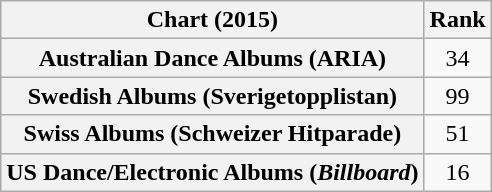<table class="wikitable sortable plainrowheaders" style="text-align:center">
<tr>
<th scope="col">Chart (2015)</th>
<th scope="col">Rank</th>
</tr>
<tr>
<th scope="row">Australian Dance Albums (ARIA)</th>
<td>34</td>
</tr>
<tr>
<th scope="row">Swedish Albums (Sverigetopplistan)</th>
<td>99</td>
</tr>
<tr>
<th scope="row">Swiss Albums (Schweizer Hitparade)</th>
<td>51</td>
</tr>
<tr>
<th scope="row">US Dance/Electronic Albums (<em>Billboard</em>)</th>
<td>16</td>
</tr>
</table>
